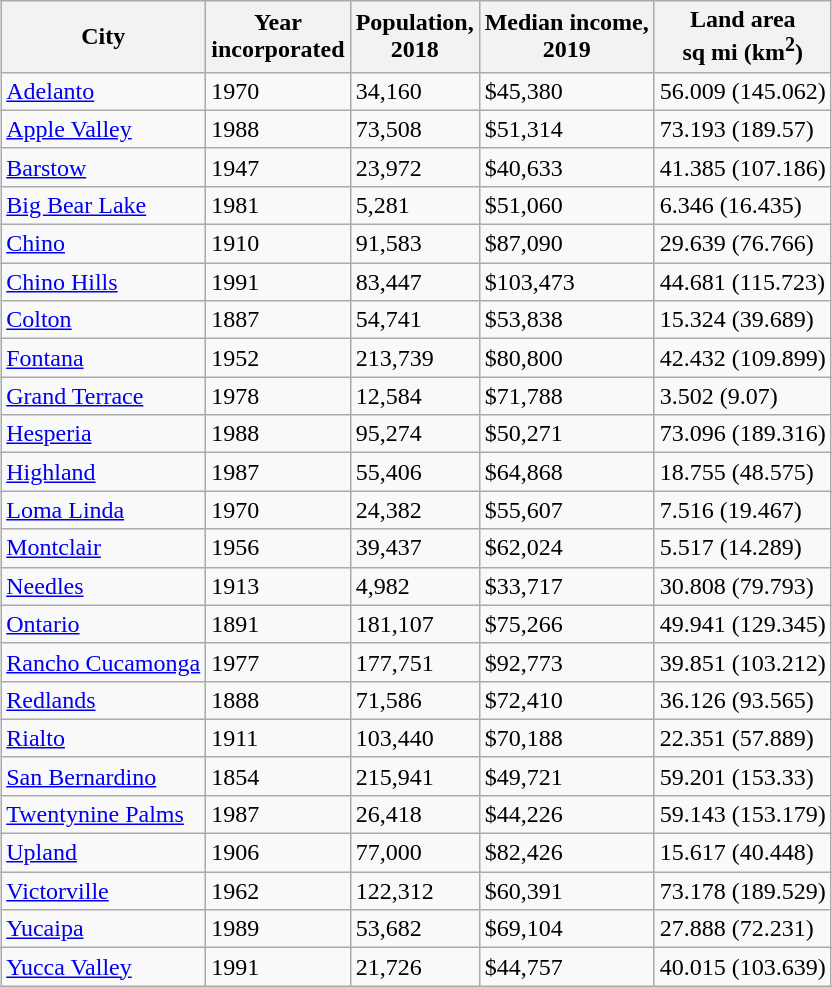<table class="wikitable sortable" style="margin:auto;">
<tr>
<th>City</th>
<th>Year <br>incorporated</th>
<th>Population,<br>2018</th>
<th>Median income,<br>2019</th>
<th>Land area<br>sq mi (km<sup>2</sup>)</th>
</tr>
<tr>
<td><a href='#'>Adelanto</a></td>
<td>1970</td>
<td>34,160</td>
<td>$45,380</td>
<td>56.009 (145.062)</td>
</tr>
<tr>
<td><a href='#'>Apple Valley</a></td>
<td>1988</td>
<td>73,508</td>
<td>$51,314</td>
<td>73.193 (189.57)</td>
</tr>
<tr>
<td><a href='#'>Barstow</a></td>
<td>1947</td>
<td>23,972</td>
<td>$40,633</td>
<td>41.385 (107.186)</td>
</tr>
<tr>
<td><a href='#'>Big Bear Lake</a></td>
<td>1981</td>
<td>5,281</td>
<td>$51,060</td>
<td>6.346 (16.435)</td>
</tr>
<tr>
<td><a href='#'>Chino</a></td>
<td>1910</td>
<td>91,583</td>
<td>$87,090</td>
<td>29.639 (76.766)</td>
</tr>
<tr>
<td><a href='#'>Chino Hills</a></td>
<td>1991</td>
<td>83,447</td>
<td>$103,473</td>
<td>44.681 (115.723)</td>
</tr>
<tr>
<td><a href='#'>Colton</a></td>
<td>1887</td>
<td>54,741</td>
<td>$53,838</td>
<td>15.324 (39.689)</td>
</tr>
<tr>
<td><a href='#'>Fontana</a></td>
<td>1952</td>
<td>213,739</td>
<td>$80,800</td>
<td>42.432 (109.899)</td>
</tr>
<tr>
<td><a href='#'>Grand Terrace</a></td>
<td>1978</td>
<td>12,584</td>
<td>$71,788</td>
<td>3.502 (9.07)</td>
</tr>
<tr>
<td><a href='#'>Hesperia</a></td>
<td>1988</td>
<td>95,274</td>
<td>$50,271</td>
<td>73.096 (189.316)</td>
</tr>
<tr>
<td><a href='#'>Highland</a></td>
<td>1987</td>
<td>55,406</td>
<td>$64,868</td>
<td>18.755 (48.575)</td>
</tr>
<tr>
<td><a href='#'>Loma Linda</a></td>
<td>1970</td>
<td>24,382</td>
<td>$55,607</td>
<td>7.516 (19.467)</td>
</tr>
<tr>
<td><a href='#'>Montclair</a></td>
<td>1956</td>
<td>39,437</td>
<td>$62,024</td>
<td>5.517 (14.289)</td>
</tr>
<tr>
<td><a href='#'>Needles</a></td>
<td>1913</td>
<td>4,982</td>
<td>$33,717</td>
<td>30.808 (79.793)</td>
</tr>
<tr>
<td><a href='#'>Ontario</a></td>
<td>1891</td>
<td>181,107</td>
<td>$75,266</td>
<td>49.941 (129.345)</td>
</tr>
<tr>
<td><a href='#'>Rancho Cucamonga</a></td>
<td>1977</td>
<td>177,751</td>
<td>$92,773</td>
<td>39.851 (103.212)</td>
</tr>
<tr>
<td><a href='#'>Redlands</a></td>
<td>1888</td>
<td>71,586</td>
<td>$72,410</td>
<td>36.126 (93.565)</td>
</tr>
<tr>
<td><a href='#'>Rialto</a></td>
<td>1911</td>
<td>103,440</td>
<td>$70,188</td>
<td>22.351 (57.889)</td>
</tr>
<tr>
<td><a href='#'>San Bernardino</a></td>
<td>1854</td>
<td>215,941</td>
<td>$49,721</td>
<td>59.201 (153.33)</td>
</tr>
<tr>
<td><a href='#'>Twentynine Palms</a></td>
<td>1987</td>
<td>26,418</td>
<td>$44,226</td>
<td>59.143 (153.179)</td>
</tr>
<tr>
<td><a href='#'>Upland</a></td>
<td>1906</td>
<td>77,000</td>
<td>$82,426</td>
<td>15.617 (40.448)</td>
</tr>
<tr>
<td><a href='#'>Victorville</a></td>
<td>1962</td>
<td>122,312</td>
<td>$60,391</td>
<td>73.178 (189.529)</td>
</tr>
<tr>
<td><a href='#'>Yucaipa</a></td>
<td>1989</td>
<td>53,682</td>
<td>$69,104</td>
<td>27.888 (72.231)</td>
</tr>
<tr>
<td><a href='#'>Yucca Valley</a></td>
<td>1991</td>
<td>21,726</td>
<td>$44,757</td>
<td>40.015 (103.639)</td>
</tr>
</table>
